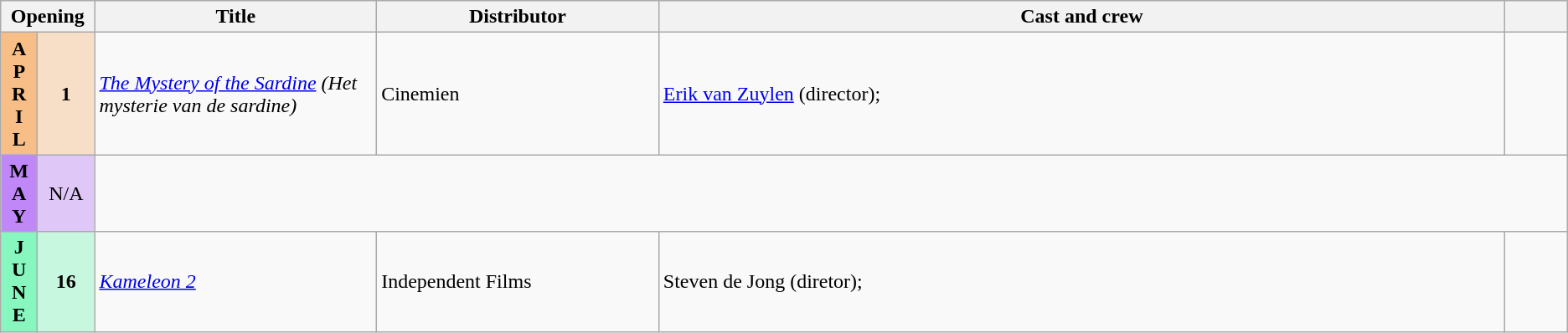<table class="wikitable sortable">
<tr>
<th colspan="2" style="width:6%">Opening</th>
<th style="width:18%">Title</th>
<th style="width:18%">Distributor</th>
<th>Cast and crew</th>
<th style="width:4%;"  class="unsortable"></th>
</tr>
<tr>
<th rowspan="1" style="text-align:center; background:#f7bf87">A<br>P<br>R<br>I<br>L</th>
<td rowspan="1" style="text-align:center; background:#f7dfc7"><strong>1</strong></td>
<td><em><a href='#'>The Mystery of the Sardine</a></em> <em>(Het mysterie van de sardine)</em></td>
<td>Cinemien</td>
<td><a href='#'>Erik van Zuylen</a> (director);</td>
<td></td>
</tr>
<tr>
<th rowspan="1" style="text-align:center; background:#bf87f7">M<br>A<br>Y</th>
<td rowspan="1" style="text-align:center; background:#dfc7f7">N/A</td>
</tr>
<tr>
<th rowspan="1" style="text-align:center; background:#87f7bf">J<br>U<br>N<br>E</th>
<td rowspan="1" style="text-align:center; background:#c7f7df"><strong>16</strong></td>
<td><em><a href='#'>Kameleon 2</a></em></td>
<td>Independent Films</td>
<td>Steven de Jong (diretor);</td>
<td></td>
</tr>
</table>
